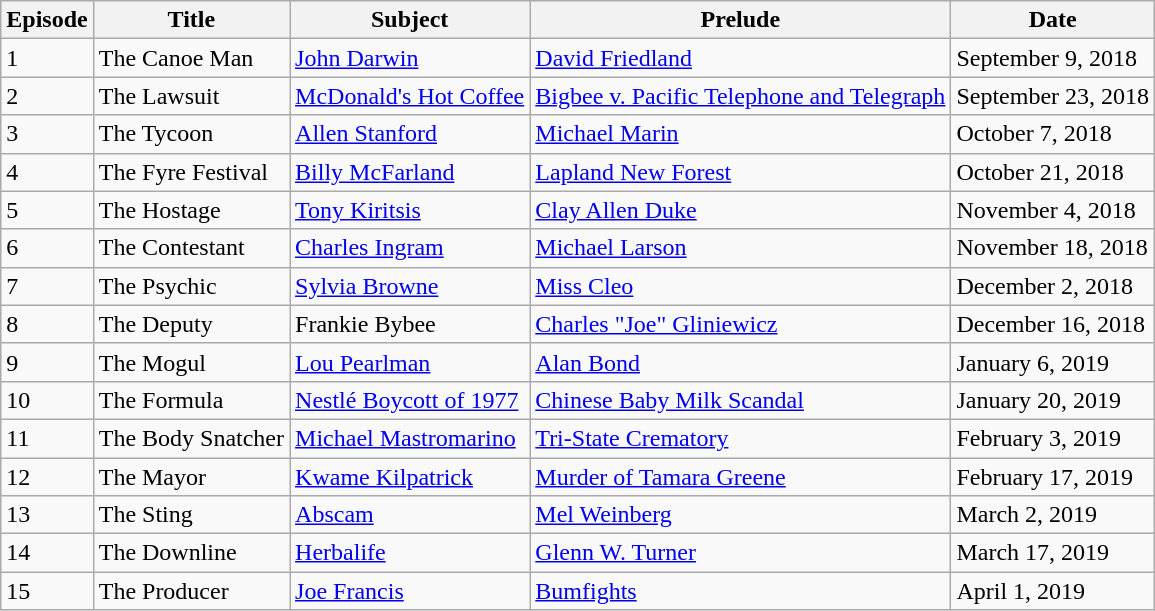<table class="wikitable">
<tr>
<th>Episode</th>
<th>Title</th>
<th>Subject</th>
<th>Prelude</th>
<th>Date</th>
</tr>
<tr>
<td>1</td>
<td>The Canoe Man</td>
<td><a href='#'>John Darwin</a></td>
<td><a href='#'>David Friedland</a></td>
<td>September 9, 2018</td>
</tr>
<tr>
<td>2</td>
<td>The Lawsuit</td>
<td><a href='#'>McDonald's Hot Coffee</a></td>
<td><a href='#'>Bigbee v. Pacific Telephone and Telegraph</a></td>
<td>September 23, 2018</td>
</tr>
<tr>
<td>3</td>
<td>The Tycoon</td>
<td><a href='#'>Allen Stanford</a></td>
<td><a href='#'>Michael Marin</a></td>
<td>October 7, 2018</td>
</tr>
<tr>
<td>4</td>
<td>The Fyre Festival</td>
<td><a href='#'>Billy McFarland</a></td>
<td><a href='#'>Lapland New Forest</a></td>
<td>October 21, 2018</td>
</tr>
<tr>
<td>5</td>
<td>The Hostage</td>
<td><a href='#'>Tony Kiritsis</a></td>
<td><a href='#'>Clay Allen Duke</a></td>
<td>November 4, 2018</td>
</tr>
<tr>
<td>6</td>
<td>The Contestant</td>
<td><a href='#'>Charles Ingram</a></td>
<td><a href='#'>Michael Larson</a></td>
<td>November 18, 2018</td>
</tr>
<tr>
<td>7</td>
<td>The Psychic</td>
<td><a href='#'>Sylvia Browne</a></td>
<td><a href='#'>Miss Cleo</a></td>
<td>December 2, 2018</td>
</tr>
<tr>
<td>8</td>
<td>The Deputy</td>
<td>Frankie Bybee</td>
<td><a href='#'>Charles "Joe" Gliniewicz</a></td>
<td>December 16, 2018</td>
</tr>
<tr>
<td>9</td>
<td>The Mogul</td>
<td><a href='#'>Lou Pearlman</a></td>
<td><a href='#'>Alan Bond</a></td>
<td>January 6, 2019</td>
</tr>
<tr>
<td>10</td>
<td>The Formula</td>
<td><a href='#'>Nestlé Boycott of 1977</a></td>
<td><a href='#'>Chinese Baby Milk Scandal</a></td>
<td>January 20, 2019</td>
</tr>
<tr>
<td>11</td>
<td>The Body Snatcher</td>
<td><a href='#'>Michael Mastromarino</a></td>
<td><a href='#'>Tri-State Crematory</a></td>
<td>February 3, 2019</td>
</tr>
<tr>
<td>12</td>
<td>The Mayor</td>
<td><a href='#'>Kwame Kilpatrick</a></td>
<td><a href='#'>Murder of Tamara Greene</a></td>
<td>February 17, 2019</td>
</tr>
<tr>
<td>13</td>
<td>The Sting</td>
<td><a href='#'>Abscam</a></td>
<td><a href='#'>Mel Weinberg</a></td>
<td>March 2, 2019</td>
</tr>
<tr>
<td>14</td>
<td>The Downline</td>
<td><a href='#'>Herbalife</a></td>
<td><a href='#'>Glenn W. Turner</a></td>
<td>March 17, 2019</td>
</tr>
<tr>
<td>15</td>
<td>The Producer</td>
<td><a href='#'>Joe Francis</a></td>
<td><a href='#'>Bumfights</a></td>
<td>April 1, 2019</td>
</tr>
</table>
